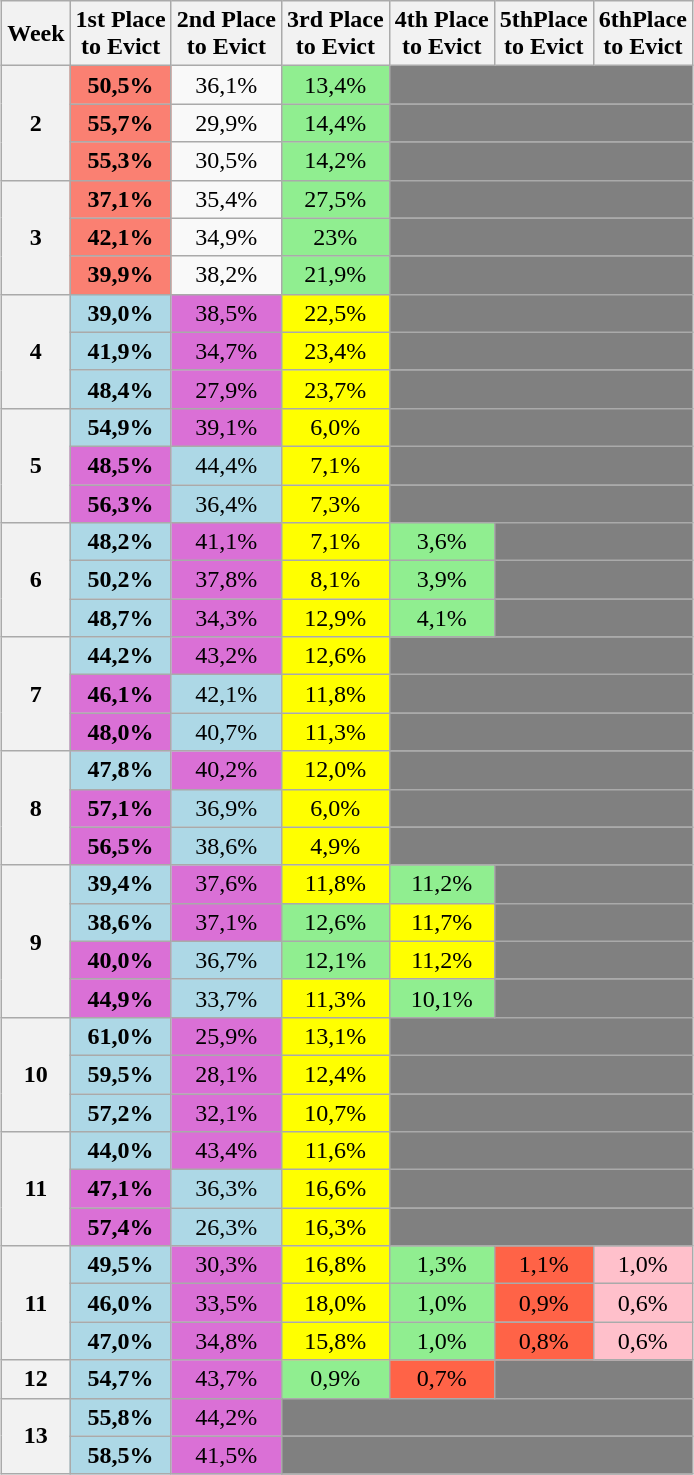<table class="wikitable" style="text-align:center; margin:auto">
<tr>
<th>Week</th>
<th>1st Place<br>to Evict</th>
<th>2nd Place<br>to Evict</th>
<th>3rd Place<br>to Evict</th>
<th>4th Place<br>to Evict</th>
<th>5thPlace<br>to Evict</th>
<th>6thPlace<br>to Evict</th>
</tr>
<tr>
<th rowspan=3>2</th>
<td bgcolor="#fa8072"><strong>50,5%</strong></td>
<td>36,1%</td>
<td bgcolor="lightgreen">13,4%</td>
<td bgcolor="grey" colspan=3></td>
</tr>
<tr>
<td bgcolor="#fa8072"><strong>55,7%</strong></td>
<td>29,9%</td>
<td bgcolor="lightgreen">14,4%</td>
<td bgcolor="grey" colspan=3></td>
</tr>
<tr>
<td bgcolor="#fa8072"><strong>55,3%</strong></td>
<td>30,5%</td>
<td bgcolor="lightgreen">14,2%</td>
<td bgcolor="grey" colspan=3></td>
</tr>
<tr>
<th rowspan=3>3</th>
<td bgcolor="#fa8072"><strong>37,1%</strong></td>
<td>35,4%</td>
<td bgcolor="lightgreen">27,5%</td>
<td bgcolor="grey" colspan=3></td>
</tr>
<tr>
<td bgcolor="#fa8072"><strong>42,1%</strong></td>
<td>34,9%</td>
<td bgcolor="lightgreen">23%</td>
<td bgcolor="grey" colspan=3></td>
</tr>
<tr>
<td bgcolor="#fa8072"><strong>39,9%</strong></td>
<td>38,2%</td>
<td bgcolor="lightgreen">21,9%</td>
<td bgcolor="grey" colspan=3></td>
</tr>
<tr>
<th rowspan=3>4</th>
<td bgcolor="lightblue"><strong>39,0%</strong></td>
<td bgcolor="orchid">38,5%</td>
<td bgcolor="yellow">22,5%</td>
<td bgcolor="grey" colspan=3></td>
</tr>
<tr>
<td bgcolor="lightblue"><strong>41,9%</strong></td>
<td bgcolor="orchid">34,7%</td>
<td bgcolor="yellow">23,4%</td>
<td bgcolor="grey" colspan=3></td>
</tr>
<tr>
<td bgcolor="lightblue"><strong>48,4%</strong></td>
<td bgcolor="orchid">27,9%</td>
<td bgcolor="yellow">23,7%</td>
<td bgcolor="grey" colspan=3></td>
</tr>
<tr>
<th rowspan=3>5</th>
<td bgcolor="lightblue"><strong>54,9%</strong></td>
<td bgcolor="orchid">39,1%</td>
<td bgcolor="yellow">6,0%</td>
<td bgcolor="grey" colspan=3></td>
</tr>
<tr>
<td bgcolor="orchid"><strong>48,5%</strong></td>
<td bgcolor="lightblue">44,4%</td>
<td bgcolor="yellow">7,1%</td>
<td bgcolor="grey" colspan=3></td>
</tr>
<tr>
<td bgcolor="orchid"><strong>56,3%</strong></td>
<td bgcolor="lightblue">36,4%</td>
<td bgcolor="yellow">7,3%</td>
<td bgcolor="grey" colspan=3></td>
</tr>
<tr>
<th rowspan=3>6</th>
<td bgcolor="lightblue"><strong>48,2%</strong></td>
<td bgcolor="orchid">41,1%</td>
<td bgcolor="yellow">7,1%</td>
<td bgcolor="lightgreen">3,6%</td>
<td bgcolor="grey" colspan=2></td>
</tr>
<tr>
<td bgcolor="lightblue"><strong>50,2%</strong></td>
<td bgcolor="orchid">37,8%</td>
<td bgcolor="yellow">8,1%</td>
<td bgcolor="lightgreen">3,9%</td>
<td bgcolor="grey" colspan=2></td>
</tr>
<tr>
<td bgcolor="lightblue"><strong>48,7%</strong></td>
<td bgcolor="orchid">34,3%</td>
<td bgcolor="yellow">12,9%</td>
<td bgcolor="lightgreen">4,1%</td>
<td bgcolor="grey" colspan=2></td>
</tr>
<tr>
<th rowspan=3>7</th>
<td bgcolor="lightblue"><strong>44,2%</strong></td>
<td bgcolor="orchid">43,2%</td>
<td bgcolor="yellow">12,6%</td>
<td bgcolor="grey" colspan=3></td>
</tr>
<tr>
<td bgcolor="orchid"><strong>46,1%</strong></td>
<td bgcolor="lightblue">42,1%</td>
<td bgcolor="yellow">11,8%</td>
<td bgcolor="grey" colspan=3></td>
</tr>
<tr>
<td bgcolor="orchid"><strong>48,0%</strong></td>
<td bgcolor="lightblue">40,7%</td>
<td bgcolor="yellow">11,3%</td>
<td bgcolor="grey" colspan=3></td>
</tr>
<tr>
<th rowspan=3>8</th>
<td bgcolor="lightblue"><strong>47,8%</strong></td>
<td bgcolor="Orchid">40,2%</td>
<td bgcolor="yellow">12,0%</td>
<td bgcolor="grey" colspan=3></td>
</tr>
<tr>
<td bgcolor="Orchid"><strong>57,1%</strong></td>
<td bgcolor="lightblue">36,9%</td>
<td bgcolor="yellow">6,0%</td>
<td bgcolor="grey" colspan=3></td>
</tr>
<tr>
<td bgcolor="Orchid"><strong>56,5%</strong></td>
<td bgcolor="lightblue">38,6%</td>
<td bgcolor="yellow">4,9%</td>
<td bgcolor="grey" colspan=3></td>
</tr>
<tr>
<th rowspan=4>9</th>
<td bgcolor="lightblue"><strong>39,4%</strong></td>
<td bgcolor="Orchid">37,6%</td>
<td bgcolor="yellow">11,8%</td>
<td bgcolor="lightgreen">11,2%</td>
<td bgcolor="grey" colspan=2></td>
</tr>
<tr>
<td bgcolor="lightblue"><strong>38,6%</strong></td>
<td bgcolor="Orchid">37,1%</td>
<td bgcolor="lightgreen">12,6%</td>
<td bgcolor="yellow">11,7%</td>
<td bgcolor="grey" colspan=2></td>
</tr>
<tr>
<td bgcolor="Orchid"><strong>40,0%</strong></td>
<td bgcolor="lightblue">36,7%</td>
<td bgcolor="lightgreen">12,1%</td>
<td bgcolor="yellow">11,2%</td>
<td bgcolor="grey" colspan=2></td>
</tr>
<tr>
<td bgcolor="Orchid"><strong>44,9%</strong></td>
<td bgcolor="lightblue">33,7%</td>
<td bgcolor="yellow">11,3%</td>
<td bgcolor="lightgreen">10,1%</td>
<td bgcolor="grey" colspan=2></td>
</tr>
<tr>
<th rowspan=3>10</th>
<td bgcolor="lightblue"><strong>61,0%</strong></td>
<td bgcolor="Orchid">25,9%</td>
<td bgcolor="yellow">13,1%</td>
<td bgcolor="grey" colspan=3></td>
</tr>
<tr>
<td bgcolor="lightblue"><strong>59,5%</strong></td>
<td bgcolor="Orchid">28,1%</td>
<td bgcolor="yellow">12,4%</td>
<td bgcolor="grey" colspan=3></td>
</tr>
<tr>
<td bgcolor="lightblue"><strong>57,2%</strong></td>
<td bgcolor="Orchid">32,1%</td>
<td bgcolor="yellow">10,7%</td>
<td bgcolor="grey" colspan=3></td>
</tr>
<tr>
<th rowspan=3>11</th>
<td bgcolor="lightblue"><strong>44,0%</strong></td>
<td bgcolor="Orchid">43,4%</td>
<td bgcolor="yellow">11,6%</td>
<td bgcolor="grey" colspan=3></td>
</tr>
<tr>
<td bgcolor="Orchid"><strong>47,1%</strong></td>
<td bgcolor="Lightblue">36,3%</td>
<td bgcolor="yellow">16,6%</td>
<td bgcolor="grey" colspan=3></td>
</tr>
<tr>
<td bgcolor="Orchid"><strong>57,4%</strong></td>
<td bgcolor="Lightblue">26,3%</td>
<td bgcolor="yellow">16,3%</td>
<td bgcolor="grey" colspan=3></td>
</tr>
<tr>
<th rowspan=3>11</th>
<td bgcolor="lightblue"><strong>49,5%</strong></td>
<td bgcolor="Orchid">30,3%</td>
<td bgcolor="yellow">16,8%</td>
<td bgcolor="lightgreen">1,3%</td>
<td bgcolor="tomato">1,1%</td>
<td bgcolor="pink">1,0%</td>
</tr>
<tr>
<td bgcolor="lightblue"><strong>46,0%</strong></td>
<td bgcolor="Orchid">33,5%</td>
<td bgcolor="yellow">18,0%</td>
<td bgcolor="lightgreen">1,0%</td>
<td bgcolor="tomato">0,9%</td>
<td bgcolor="pink">0,6%</td>
</tr>
<tr>
<td bgcolor="lightblue"><strong>47,0%</strong></td>
<td bgcolor="Orchid">34,8%</td>
<td bgcolor="yellow">15,8%</td>
<td bgcolor="lightgreen">1,0%</td>
<td bgcolor="tomato">0,8%</td>
<td bgcolor="pink">0,6%</td>
</tr>
<tr>
<th>12</th>
<td bgcolor="lightblue"><strong>54,7%</strong></td>
<td bgcolor="Orchid">43,7%</td>
<td bgcolor="lightgreen">0,9%</td>
<td bgcolor="tomato">0,7%</td>
<td bgcolor="grey" colspan=2></td>
</tr>
<tr>
<th rowspan=2>13</th>
<td bgcolor="lightblue"><strong>55,8%</strong></td>
<td bgcolor="Orchid">44,2%</td>
<td bgcolor="grey" colspan=4></td>
</tr>
<tr>
<td bgcolor="lightblue"><strong>58,5%</strong></td>
<td bgcolor="Orchid">41,5%</td>
<td bgcolor="grey" colspan=4></td>
</tr>
</table>
